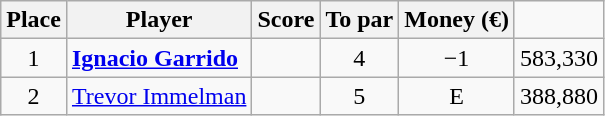<table class="wikitable">
<tr>
<th>Place</th>
<th>Player</th>
<th>Score</th>
<th>To par</th>
<th>Money (€)</th>
</tr>
<tr>
<td align=center>1</td>
<td><strong><a href='#'>Ignacio Garrido</a></strong></td>
<td></td>
<td style="text-align:center;">4</td>
<td align=center>−1</td>
<td style="text-align:center;">583,330</td>
</tr>
<tr>
<td align=center>2</td>
<td><a href='#'>Trevor Immelman</a></td>
<td></td>
<td style="text-align:center;">5</td>
<td align=center>E</td>
<td style="text-align:center;">388,880</td>
</tr>
</table>
